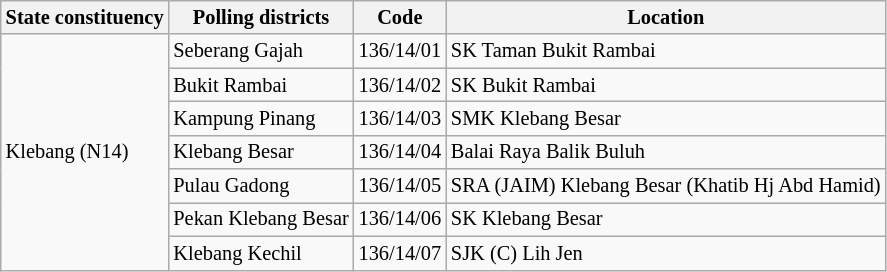<table class="wikitable sortable mw-collapsible" style="white-space:nowrap;font-size:85%">
<tr>
<th>State constituency</th>
<th>Polling districts</th>
<th>Code</th>
<th>Location</th>
</tr>
<tr>
<td rowspan="7">Klebang (N14)</td>
<td>Seberang Gajah</td>
<td>136/14/01</td>
<td>SK Taman Bukit Rambai</td>
</tr>
<tr>
<td>Bukit Rambai</td>
<td>136/14/02</td>
<td>SK Bukit Rambai</td>
</tr>
<tr>
<td>Kampung Pinang</td>
<td>136/14/03</td>
<td>SMK Klebang Besar</td>
</tr>
<tr>
<td>Klebang Besar</td>
<td>136/14/04</td>
<td>Balai Raya Balik Buluh</td>
</tr>
<tr>
<td>Pulau Gadong</td>
<td>136/14/05</td>
<td>SRA (JAIM) Klebang Besar (Khatib Hj Abd Hamid)</td>
</tr>
<tr>
<td>Pekan Klebang Besar</td>
<td>136/14/06</td>
<td>SK Klebang Besar</td>
</tr>
<tr>
<td>Klebang Kechil</td>
<td>136/14/07</td>
<td>SJK (C) Lih Jen</td>
</tr>
</table>
